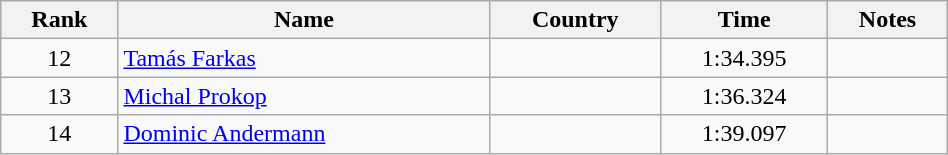<table class="wikitable sortable" style="text-align:center" width=50%>
<tr>
<th>Rank</th>
<th>Name</th>
<th>Country</th>
<th>Time</th>
<th>Notes</th>
</tr>
<tr>
<td>12</td>
<td align=left><a href='#'>Tamás Farkas</a></td>
<td align=left></td>
<td>1:34.395</td>
<td></td>
</tr>
<tr>
<td>13</td>
<td align=left><a href='#'>Michal Prokop</a></td>
<td align=left></td>
<td>1:36.324</td>
<td></td>
</tr>
<tr>
<td>14</td>
<td align=left><a href='#'>Dominic Andermann</a></td>
<td align=left></td>
<td>1:39.097</td>
<td></td>
</tr>
</table>
